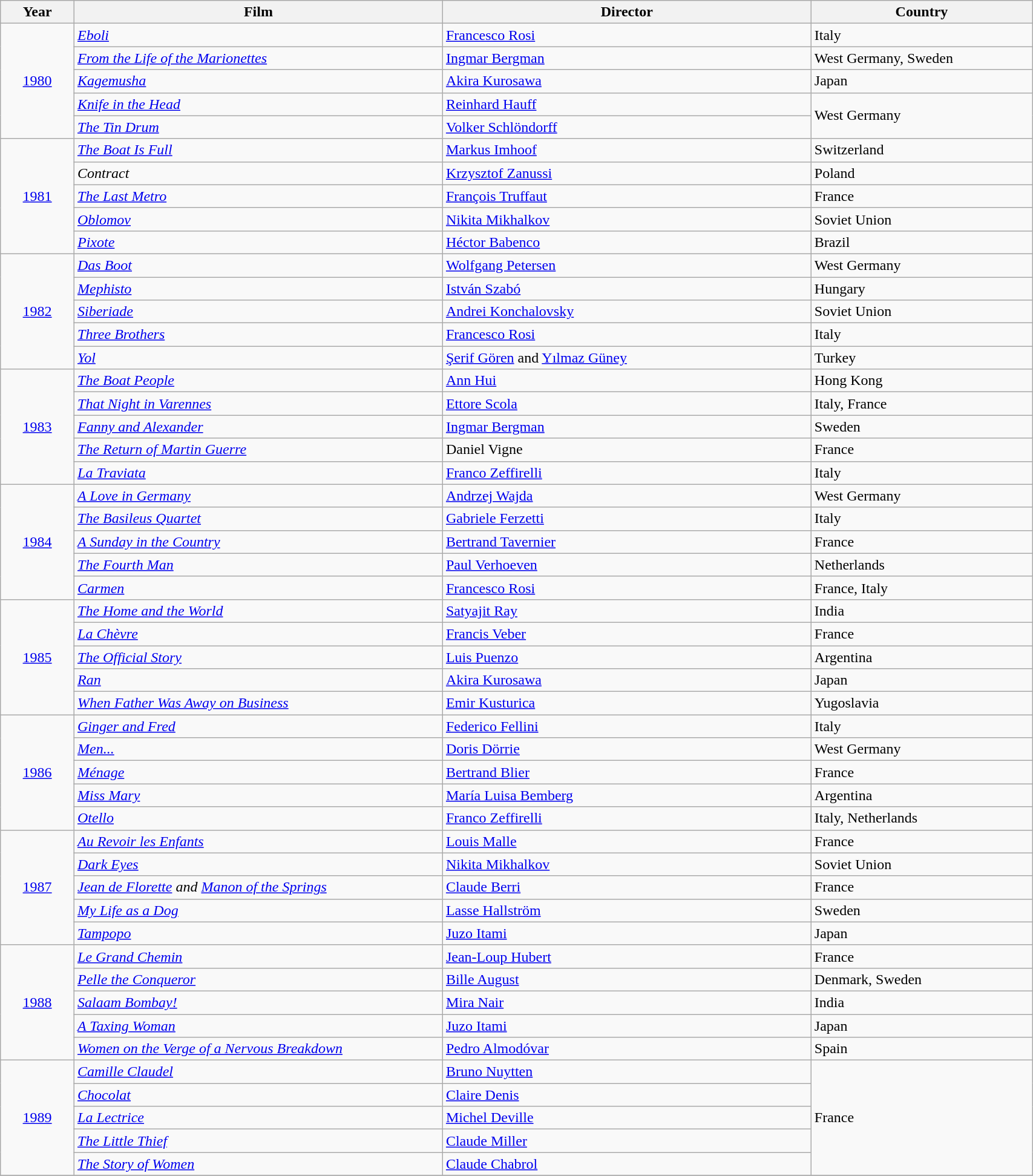<table class="wikitable" width="90%">
<tr>
<th width=5%>Year</th>
<th width=25%>Film</th>
<th width=25%><strong>Director</strong></th>
<th width=15%><strong>Country</strong></th>
</tr>
<tr>
<td rowspan="5" style="text-align:center;"><a href='#'>1980</a></td>
<td><em><a href='#'>Eboli</a></em></td>
<td><a href='#'>Francesco Rosi</a></td>
<td>Italy</td>
</tr>
<tr>
<td><em><a href='#'>From the Life of the Marionettes</a></em></td>
<td><a href='#'>Ingmar Bergman</a></td>
<td>West Germany, Sweden</td>
</tr>
<tr>
<td><em><a href='#'>Kagemusha</a></em></td>
<td><a href='#'>Akira Kurosawa</a></td>
<td>Japan</td>
</tr>
<tr>
<td><em><a href='#'>Knife in the Head</a></em></td>
<td><a href='#'>Reinhard Hauff</a></td>
<td rowspan="2">West Germany</td>
</tr>
<tr>
<td><em><a href='#'>The Tin Drum</a></em></td>
<td><a href='#'>Volker Schlöndorff</a></td>
</tr>
<tr>
<td rowspan="5" style="text-align:center;"><a href='#'>1981</a></td>
<td><em><a href='#'>The Boat Is Full</a></em></td>
<td><a href='#'>Markus Imhoof</a></td>
<td>Switzerland</td>
</tr>
<tr>
<td><em>Contract</em></td>
<td><a href='#'>Krzysztof Zanussi</a></td>
<td>Poland</td>
</tr>
<tr>
<td><em><a href='#'>The Last Metro</a></em></td>
<td><a href='#'>François Truffaut</a></td>
<td>France</td>
</tr>
<tr>
<td><em><a href='#'>Oblomov</a></em></td>
<td><a href='#'>Nikita Mikhalkov</a></td>
<td>Soviet Union</td>
</tr>
<tr>
<td><em><a href='#'>Pixote</a></em></td>
<td><a href='#'>Héctor Babenco</a></td>
<td>Brazil</td>
</tr>
<tr>
<td rowspan="5" style="text-align:center;"><a href='#'>1982</a></td>
<td><em><a href='#'>Das Boot</a></em></td>
<td><a href='#'>Wolfgang Petersen</a></td>
<td>West Germany</td>
</tr>
<tr>
<td><em><a href='#'>Mephisto</a></em></td>
<td><a href='#'>István Szabó</a></td>
<td>Hungary</td>
</tr>
<tr>
<td><em><a href='#'>Siberiade</a></em></td>
<td><a href='#'>Andrei Konchalovsky</a></td>
<td>Soviet Union</td>
</tr>
<tr>
<td><em><a href='#'>Three Brothers</a></em></td>
<td><a href='#'>Francesco Rosi</a></td>
<td>Italy</td>
</tr>
<tr>
<td><em><a href='#'>Yol</a></em></td>
<td><a href='#'>Şerif Gören</a> and <a href='#'>Yılmaz Güney</a></td>
<td>Turkey</td>
</tr>
<tr>
<td rowspan="5" style="text-align:center;"><a href='#'>1983</a></td>
<td><em><a href='#'>The Boat People</a></em></td>
<td><a href='#'>Ann Hui</a></td>
<td>Hong Kong</td>
</tr>
<tr>
<td><em><a href='#'>That Night in Varennes</a></em></td>
<td><a href='#'>Ettore Scola</a></td>
<td>Italy, France</td>
</tr>
<tr>
<td><em><a href='#'>Fanny and Alexander</a></em></td>
<td><a href='#'>Ingmar Bergman</a></td>
<td>Sweden</td>
</tr>
<tr>
<td><em><a href='#'>The Return of Martin Guerre</a></em></td>
<td>Daniel Vigne</td>
<td>France</td>
</tr>
<tr>
<td><em><a href='#'>La Traviata</a></em></td>
<td><a href='#'>Franco Zeffirelli</a></td>
<td>Italy</td>
</tr>
<tr>
<td rowspan="5" style="text-align:center;"><a href='#'>1984</a></td>
<td><em><a href='#'>A Love in Germany</a></em></td>
<td><a href='#'>Andrzej Wajda</a></td>
<td>West Germany</td>
</tr>
<tr>
<td><em><a href='#'>The Basileus Quartet</a></em></td>
<td><a href='#'>Gabriele Ferzetti</a></td>
<td>Italy</td>
</tr>
<tr>
<td><em><a href='#'>A Sunday in the Country</a></em></td>
<td><a href='#'>Bertrand Tavernier</a></td>
<td>France</td>
</tr>
<tr>
<td><em><a href='#'>The Fourth Man</a></em></td>
<td><a href='#'>Paul Verhoeven</a></td>
<td>Netherlands</td>
</tr>
<tr>
<td><em><a href='#'>Carmen</a></em></td>
<td><a href='#'>Francesco Rosi</a></td>
<td>France, Italy</td>
</tr>
<tr>
<td rowspan="5" style="text-align:center;"><a href='#'>1985</a></td>
<td><em><a href='#'>The Home and the World</a></em></td>
<td><a href='#'>Satyajit Ray</a></td>
<td>India</td>
</tr>
<tr>
<td><em><a href='#'>La Chèvre</a></em></td>
<td><a href='#'>Francis Veber</a></td>
<td>France</td>
</tr>
<tr>
<td><em><a href='#'>The Official Story</a></em></td>
<td><a href='#'>Luis Puenzo</a></td>
<td>Argentina</td>
</tr>
<tr>
<td><em><a href='#'>Ran</a></em></td>
<td><a href='#'>Akira Kurosawa</a></td>
<td>Japan</td>
</tr>
<tr>
<td><em><a href='#'>When Father Was Away on Business</a></em></td>
<td><a href='#'>Emir Kusturica</a></td>
<td>Yugoslavia</td>
</tr>
<tr>
<td rowspan="5" style="text-align:center;"><a href='#'>1986</a></td>
<td><em><a href='#'>Ginger and Fred</a></em></td>
<td><a href='#'>Federico Fellini</a></td>
<td>Italy</td>
</tr>
<tr>
<td><em><a href='#'>Men...</a></em></td>
<td><a href='#'>Doris Dörrie</a></td>
<td>West Germany</td>
</tr>
<tr>
<td><em><a href='#'>Ménage</a></em></td>
<td><a href='#'>Bertrand Blier</a></td>
<td>France</td>
</tr>
<tr>
<td><em><a href='#'>Miss Mary</a></em></td>
<td><a href='#'>María Luisa Bemberg</a></td>
<td>Argentina</td>
</tr>
<tr>
<td><em><a href='#'>Otello</a></em></td>
<td><a href='#'>Franco Zeffirelli</a></td>
<td>Italy, Netherlands</td>
</tr>
<tr>
<td rowspan="5" style="text-align:center;"><a href='#'>1987</a></td>
<td><em><a href='#'>Au Revoir les Enfants</a></em></td>
<td><a href='#'>Louis Malle</a></td>
<td>France</td>
</tr>
<tr>
<td><em><a href='#'>Dark Eyes</a></em></td>
<td><a href='#'>Nikita Mikhalkov</a></td>
<td>Soviet Union</td>
</tr>
<tr>
<td><em><a href='#'>Jean de Florette</a> and <a href='#'>Manon of the Springs</a></em></td>
<td><a href='#'>Claude Berri</a></td>
<td>France</td>
</tr>
<tr>
<td><em><a href='#'>My Life as a Dog</a></em></td>
<td><a href='#'>Lasse Hallström</a></td>
<td>Sweden</td>
</tr>
<tr>
<td><em><a href='#'>Tampopo</a></em></td>
<td><a href='#'>Juzo Itami</a></td>
<td>Japan</td>
</tr>
<tr>
<td rowspan="5" style="text-align:center;"><a href='#'>1988</a></td>
<td><em><a href='#'>Le Grand Chemin</a></em></td>
<td><a href='#'>Jean-Loup Hubert</a></td>
<td>France</td>
</tr>
<tr>
<td><em><a href='#'>Pelle the Conqueror</a></em></td>
<td><a href='#'>Bille August</a></td>
<td>Denmark, Sweden</td>
</tr>
<tr>
<td><em><a href='#'>Salaam Bombay!</a></em></td>
<td><a href='#'>Mira Nair</a></td>
<td>India</td>
</tr>
<tr>
<td><em><a href='#'>A Taxing Woman</a></em></td>
<td><a href='#'>Juzo Itami</a></td>
<td>Japan</td>
</tr>
<tr>
<td><em><a href='#'>Women on the Verge of a Nervous Breakdown</a></em></td>
<td><a href='#'>Pedro Almodóvar</a></td>
<td>Spain</td>
</tr>
<tr>
<td rowspan="5" style="text-align:center;"><a href='#'>1989</a></td>
<td><em><a href='#'>Camille Claudel</a></em></td>
<td><a href='#'>Bruno Nuytten</a></td>
<td rowspan="5">France</td>
</tr>
<tr>
<td><em><a href='#'>Chocolat</a></em></td>
<td><a href='#'>Claire Denis</a></td>
</tr>
<tr>
<td><em><a href='#'>La Lectrice</a></em></td>
<td><a href='#'>Michel Deville</a></td>
</tr>
<tr>
<td><em><a href='#'>The Little Thief</a></em></td>
<td><a href='#'>Claude Miller</a></td>
</tr>
<tr>
<td><em><a href='#'>The Story of Women</a></em></td>
<td><a href='#'>Claude Chabrol</a></td>
</tr>
<tr>
</tr>
</table>
